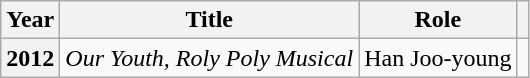<table class="wikitable plainrowheaders">
<tr>
<th scope="col">Year</th>
<th scope="col">Title</th>
<th scope="col">Role</th>
<th scope="col" class="unsortable"></th>
</tr>
<tr>
<th scope="row">2012</th>
<td><em>Our Youth, Roly Poly Musical</em></td>
<td>Han Joo-young</td>
<td></td>
</tr>
</table>
